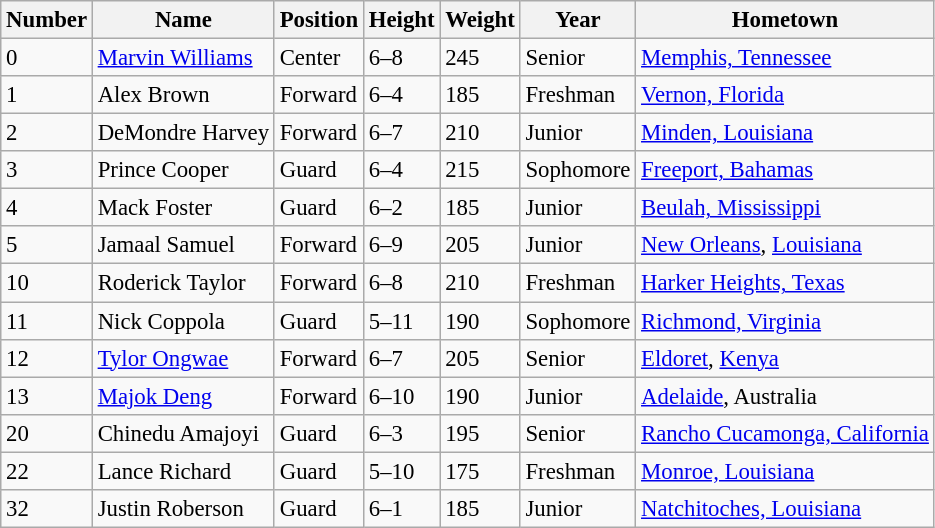<table class="wikitable sortable" style="font-size: 95%;">
<tr>
<th>Number</th>
<th>Name</th>
<th>Position</th>
<th>Height</th>
<th>Weight</th>
<th>Year</th>
<th>Hometown</th>
</tr>
<tr>
<td>0</td>
<td><a href='#'>Marvin Williams</a></td>
<td>Center</td>
<td>6–8</td>
<td>245</td>
<td>Senior</td>
<td><a href='#'>Memphis, Tennessee</a></td>
</tr>
<tr>
<td>1</td>
<td>Alex Brown</td>
<td>Forward</td>
<td>6–4</td>
<td>185</td>
<td>Freshman</td>
<td><a href='#'>Vernon, Florida</a></td>
</tr>
<tr>
<td>2</td>
<td>DeMondre Harvey</td>
<td>Forward</td>
<td>6–7</td>
<td>210</td>
<td>Junior</td>
<td><a href='#'>Minden, Louisiana</a></td>
</tr>
<tr>
<td>3</td>
<td>Prince Cooper</td>
<td>Guard</td>
<td>6–4</td>
<td>215</td>
<td>Sophomore</td>
<td><a href='#'>Freeport, Bahamas</a></td>
</tr>
<tr>
<td>4</td>
<td>Mack Foster</td>
<td>Guard</td>
<td>6–2</td>
<td>185</td>
<td>Junior</td>
<td><a href='#'>Beulah, Mississippi</a></td>
</tr>
<tr>
<td>5</td>
<td>Jamaal Samuel</td>
<td>Forward</td>
<td>6–9</td>
<td>205</td>
<td>Junior</td>
<td><a href='#'>New Orleans</a>, <a href='#'>Louisiana</a></td>
</tr>
<tr>
<td>10</td>
<td>Roderick Taylor</td>
<td>Forward</td>
<td>6–8</td>
<td>210</td>
<td>Freshman</td>
<td><a href='#'>Harker Heights, Texas</a></td>
</tr>
<tr>
<td>11</td>
<td>Nick Coppola</td>
<td>Guard</td>
<td>5–11</td>
<td>190</td>
<td>Sophomore</td>
<td><a href='#'>Richmond, Virginia</a></td>
</tr>
<tr>
<td>12</td>
<td><a href='#'>Tylor Ongwae</a></td>
<td>Forward</td>
<td>6–7</td>
<td>205</td>
<td>Senior</td>
<td><a href='#'>Eldoret</a>, <a href='#'>Kenya</a></td>
</tr>
<tr>
<td>13</td>
<td><a href='#'>Majok Deng</a></td>
<td>Forward</td>
<td>6–10</td>
<td>190</td>
<td>Junior</td>
<td><a href='#'>Adelaide</a>, Australia</td>
</tr>
<tr>
<td>20</td>
<td>Chinedu Amajoyi</td>
<td>Guard</td>
<td>6–3</td>
<td>195</td>
<td>Senior</td>
<td><a href='#'>Rancho Cucamonga, California</a></td>
</tr>
<tr>
<td>22</td>
<td>Lance Richard</td>
<td>Guard</td>
<td>5–10</td>
<td>175</td>
<td>Freshman</td>
<td><a href='#'>Monroe, Louisiana</a></td>
</tr>
<tr>
<td>32</td>
<td>Justin Roberson</td>
<td>Guard</td>
<td>6–1</td>
<td>185</td>
<td>Junior</td>
<td><a href='#'>Natchitoches, Louisiana</a></td>
</tr>
</table>
